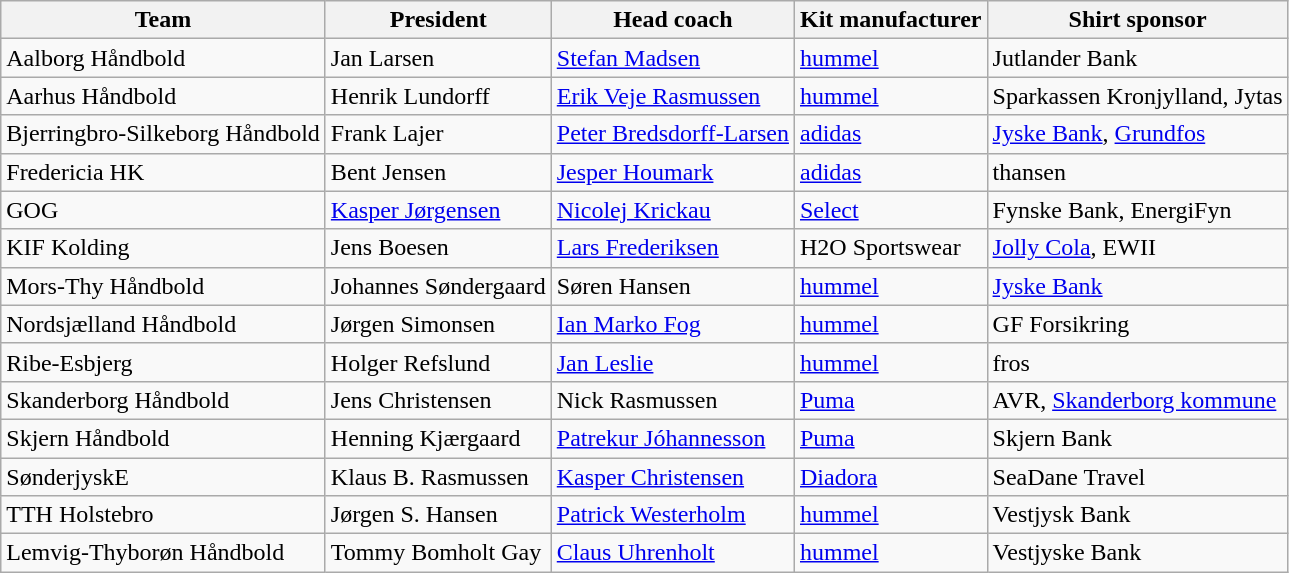<table class="wikitable sortable" style="text-align: left;">
<tr>
<th>Team</th>
<th>President</th>
<th>Head coach</th>
<th>Kit manufacturer</th>
<th>Shirt sponsor</th>
</tr>
<tr>
<td>Aalborg Håndbold</td>
<td>Jan Larsen</td>
<td> <a href='#'>Stefan Madsen</a></td>
<td><a href='#'>hummel</a></td>
<td>Jutlander Bank</td>
</tr>
<tr>
<td>Aarhus Håndbold</td>
<td>Henrik Lundorff</td>
<td> <a href='#'>Erik Veje Rasmussen</a></td>
<td><a href='#'>hummel</a></td>
<td>Sparkassen Kronjylland, Jytas</td>
</tr>
<tr>
<td>Bjerringbro-Silkeborg Håndbold</td>
<td>Frank Lajer</td>
<td> <a href='#'>Peter Bredsdorff-Larsen</a></td>
<td><a href='#'>adidas</a></td>
<td><a href='#'>Jyske Bank</a>, <a href='#'>Grundfos</a></td>
</tr>
<tr>
<td>Fredericia HK</td>
<td>Bent Jensen</td>
<td> <a href='#'>Jesper Houmark</a></td>
<td><a href='#'>adidas</a></td>
<td>thansen</td>
</tr>
<tr>
<td>GOG</td>
<td><a href='#'>Kasper Jørgensen</a></td>
<td> <a href='#'>Nicolej Krickau</a></td>
<td><a href='#'>Select</a></td>
<td>Fynske Bank, EnergiFyn</td>
</tr>
<tr>
<td>KIF Kolding</td>
<td>Jens Boesen</td>
<td> <a href='#'>Lars Frederiksen</a></td>
<td>H2O Sportswear</td>
<td><a href='#'>Jolly Cola</a>, EWII</td>
</tr>
<tr>
<td>Mors-Thy Håndbold</td>
<td>Johannes Søndergaard</td>
<td> Søren Hansen</td>
<td><a href='#'>hummel</a></td>
<td><a href='#'>Jyske Bank</a></td>
</tr>
<tr>
<td>Nordsjælland Håndbold</td>
<td>Jørgen Simonsen</td>
<td> <a href='#'>Ian Marko Fog</a></td>
<td><a href='#'>hummel</a></td>
<td>GF Forsikring</td>
</tr>
<tr>
<td>Ribe-Esbjerg</td>
<td>Holger Refslund</td>
<td> <a href='#'>Jan Leslie</a></td>
<td><a href='#'>hummel</a></td>
<td>fros</td>
</tr>
<tr>
<td>Skanderborg Håndbold</td>
<td>Jens Christensen</td>
<td> Nick Rasmussen</td>
<td><a href='#'>Puma</a></td>
<td>AVR, <a href='#'>Skanderborg kommune</a></td>
</tr>
<tr>
<td>Skjern Håndbold</td>
<td>Henning Kjærgaard</td>
<td> <a href='#'>Patrekur Jóhannesson</a></td>
<td><a href='#'>Puma</a></td>
<td>Skjern Bank</td>
</tr>
<tr>
<td>SønderjyskE</td>
<td>Klaus B. Rasmussen</td>
<td> <a href='#'>Kasper Christensen</a></td>
<td><a href='#'>Diadora</a></td>
<td>SeaDane Travel</td>
</tr>
<tr>
<td>TTH Holstebro</td>
<td>Jørgen S. Hansen</td>
<td> <a href='#'>Patrick Westerholm</a></td>
<td><a href='#'>hummel</a></td>
<td>Vestjysk Bank</td>
</tr>
<tr>
<td>Lemvig-Thyborøn Håndbold</td>
<td>Tommy Bomholt Gay</td>
<td> <a href='#'>Claus Uhrenholt</a></td>
<td><a href='#'>hummel</a></td>
<td>Vestjyske Bank</td>
</tr>
</table>
